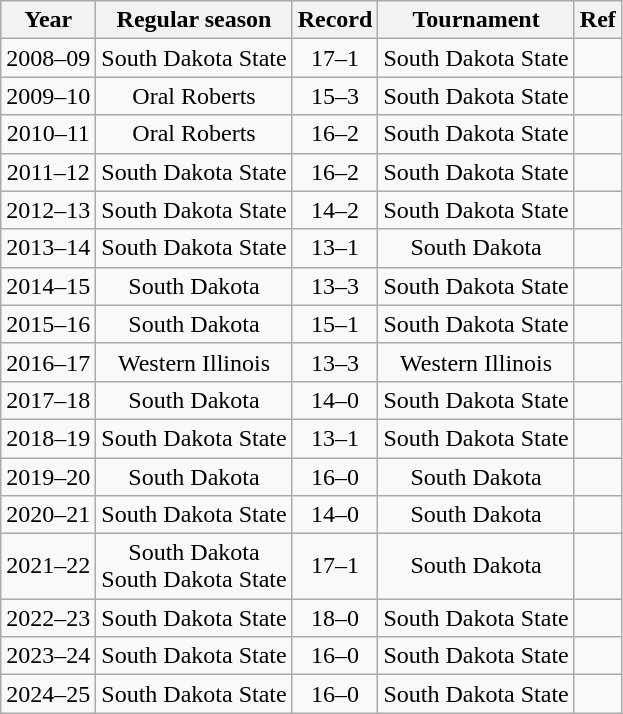<table class="wikitable" style="text-align:center;" cellspacing="2">
<tr>
<th>Year</th>
<th>Regular season</th>
<th>Record</th>
<th>Tournament</th>
<th>Ref</th>
</tr>
<tr>
<td>2008–09</td>
<td>South Dakota State</td>
<td>17–1</td>
<td>South Dakota State</td>
<td></td>
</tr>
<tr>
<td>2009–10</td>
<td>Oral Roberts</td>
<td>15–3</td>
<td>South Dakota State</td>
<td></td>
</tr>
<tr>
<td>2010–11</td>
<td>Oral Roberts</td>
<td>16–2</td>
<td>South Dakota State</td>
<td></td>
</tr>
<tr>
<td>2011–12</td>
<td>South Dakota State</td>
<td>16–2</td>
<td>South Dakota State</td>
<td></td>
</tr>
<tr>
<td>2012–13</td>
<td>South Dakota State</td>
<td>14–2</td>
<td>South Dakota State</td>
<td></td>
</tr>
<tr>
<td>2013–14</td>
<td>South Dakota State</td>
<td>13–1</td>
<td>South Dakota</td>
<td></td>
</tr>
<tr>
<td>2014–15</td>
<td>South Dakota</td>
<td>13–3</td>
<td>South Dakota State</td>
<td></td>
</tr>
<tr>
<td>2015–16</td>
<td>South Dakota</td>
<td>15–1</td>
<td>South Dakota State</td>
<td></td>
</tr>
<tr>
<td>2016–17</td>
<td>Western Illinois</td>
<td>13–3</td>
<td>Western Illinois</td>
<td></td>
</tr>
<tr>
<td>2017–18</td>
<td>South Dakota</td>
<td>14–0</td>
<td>South Dakota State</td>
<td></td>
</tr>
<tr>
<td>2018–19</td>
<td>South Dakota State</td>
<td>13–1</td>
<td>South Dakota State</td>
<td></td>
</tr>
<tr>
<td>2019–20</td>
<td>South Dakota</td>
<td>16–0</td>
<td>South Dakota</td>
<td></td>
</tr>
<tr>
<td>2020–21</td>
<td>South Dakota State</td>
<td>14–0</td>
<td>South Dakota</td>
<td></td>
</tr>
<tr>
<td>2021–22</td>
<td>South Dakota<br>South Dakota State</td>
<td>17–1</td>
<td>South Dakota</td>
<td></td>
</tr>
<tr>
<td>2022–23</td>
<td>South Dakota State</td>
<td>18–0</td>
<td>South Dakota State</td>
<td></td>
</tr>
<tr>
<td>2023–24</td>
<td>South Dakota State</td>
<td>16–0</td>
<td>South Dakota State</td>
<td></td>
</tr>
<tr>
<td>2024–25</td>
<td>South Dakota State</td>
<td>16–0</td>
<td>South Dakota State</td>
<td></td>
</tr>
</table>
